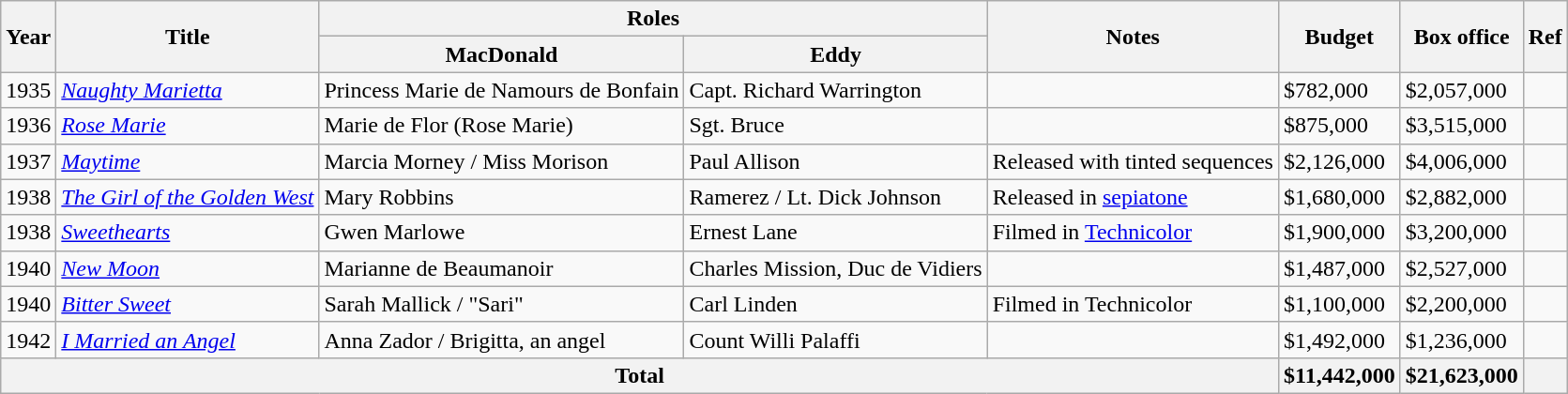<table class=wikitable>
<tr>
<th rowspan=2>Year</th>
<th rowspan=2>Title</th>
<th colspan=2>Roles</th>
<th rowspan=2>Notes</th>
<th rowspan=2>Budget</th>
<th rowspan=2>Box office</th>
<th rowspan=2>Ref</th>
</tr>
<tr>
<th>MacDonald</th>
<th>Eddy</th>
</tr>
<tr>
<td>1935</td>
<td><em><a href='#'>Naughty Marietta</a></em></td>
<td>Princess Marie de Namours de Bonfain</td>
<td>Capt. Richard Warrington</td>
<td></td>
<td>$782,000</td>
<td>$2,057,000</td>
<td></td>
</tr>
<tr>
<td>1936</td>
<td><em><a href='#'>Rose Marie</a></em></td>
<td>Marie  de Flor (Rose Marie)</td>
<td>Sgt. Bruce</td>
<td></td>
<td>$875,000</td>
<td>$3,515,000</td>
<td></td>
</tr>
<tr>
<td>1937</td>
<td><em><a href='#'>Maytime</a></em></td>
<td>Marcia Morney / Miss Morison</td>
<td>Paul Allison</td>
<td>Released with tinted sequences</td>
<td>$2,126,000</td>
<td>$4,006,000</td>
<td></td>
</tr>
<tr>
<td>1938</td>
<td><em><a href='#'>The Girl of the Golden West</a></em></td>
<td>Mary Robbins</td>
<td>Ramerez / Lt. Dick Johnson</td>
<td>Released in <a href='#'>sepiatone</a></td>
<td>$1,680,000</td>
<td>$2,882,000</td>
<td></td>
</tr>
<tr>
<td>1938</td>
<td><em><a href='#'>Sweethearts</a></em></td>
<td>Gwen Marlowe</td>
<td>Ernest Lane</td>
<td>Filmed in <a href='#'>Technicolor</a></td>
<td>$1,900,000</td>
<td>$3,200,000</td>
<td></td>
</tr>
<tr>
<td>1940</td>
<td><em><a href='#'>New Moon</a></em></td>
<td>Marianne de Beaumanoir</td>
<td>Charles Mission, Duc de Vidiers</td>
<td></td>
<td>$1,487,000</td>
<td>$2,527,000</td>
<td></td>
</tr>
<tr>
<td>1940</td>
<td><em><a href='#'>Bitter Sweet</a></em></td>
<td>Sarah Mallick / "Sari"</td>
<td>Carl Linden</td>
<td>Filmed in Technicolor</td>
<td>$1,100,000</td>
<td>$2,200,000</td>
<td></td>
</tr>
<tr>
<td>1942</td>
<td><em><a href='#'>I Married an Angel</a></em></td>
<td>Anna Zador / Brigitta, an angel</td>
<td>Count Willi Palaffi</td>
<td></td>
<td>$1,492,000</td>
<td>$1,236,000</td>
<td></td>
</tr>
<tr>
<th colspan="5">Total</th>
<th>$11,442,000</th>
<th>$21,623,000</th>
<th></th>
</tr>
</table>
